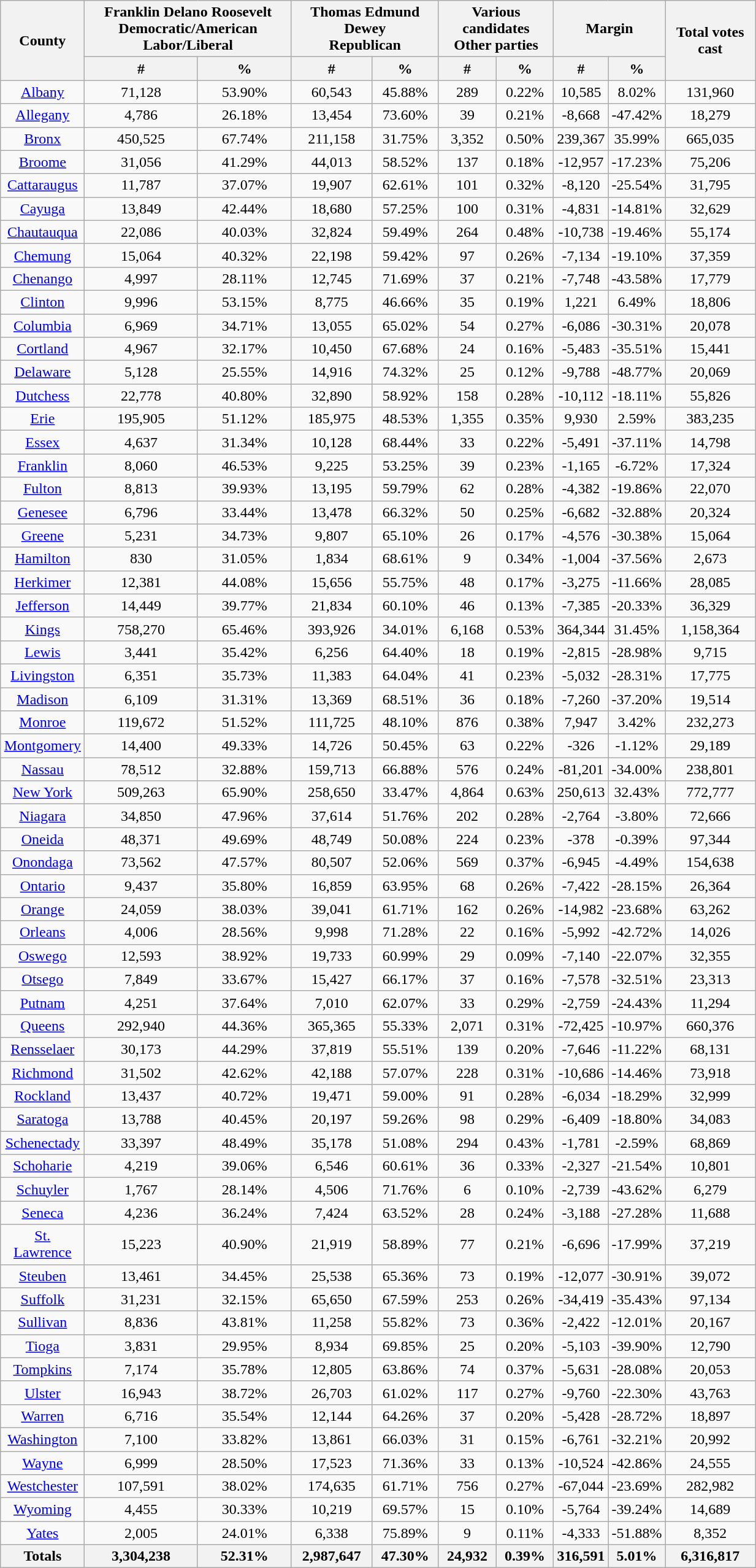<table width="65%"  class="wikitable sortable" style="text-align:center">
<tr>
<th style="text-align:center;" rowspan="2">County</th>
<th style="text-align:center;" colspan="2">Franklin Delano Roosevelt<br>Democratic/American Labor/Liberal</th>
<th style="text-align:center;" colspan="2">Thomas Edmund Dewey<br>Republican</th>
<th style="text-align:center;" colspan="2">Various candidates<br>Other parties</th>
<th style="text-align:center;" colspan="2">Margin</th>
<th style="text-align:center;" rowspan="2">Total votes cast</th>
</tr>
<tr>
<th style="text-align:center;" data-sort-type="number">#</th>
<th style="text-align:center;" data-sort-type="number">%</th>
<th style="text-align:center;" data-sort-type="number">#</th>
<th style="text-align:center;" data-sort-type="number">%</th>
<th style="text-align:center;" data-sort-type="number">#</th>
<th style="text-align:center;" data-sort-type="number">%</th>
<th style="text-align:center;" data-sort-type="number">#</th>
<th style="text-align:center;" data-sort-type="number">%</th>
</tr>
<tr style="text-align:center;">
<td><a href='#'>Albany</a></td>
<td>71,128</td>
<td>53.90%</td>
<td>60,543</td>
<td>45.88%</td>
<td>289</td>
<td>0.22%</td>
<td>10,585</td>
<td>8.02%</td>
<td>131,960</td>
</tr>
<tr style="text-align:center;">
<td><a href='#'>Allegany</a></td>
<td>4,786</td>
<td>26.18%</td>
<td>13,454</td>
<td>73.60%</td>
<td>39</td>
<td>0.21%</td>
<td>-8,668</td>
<td>-47.42%</td>
<td>18,279</td>
</tr>
<tr style="text-align:center;">
<td><a href='#'>Bronx</a></td>
<td>450,525</td>
<td>67.74%</td>
<td>211,158</td>
<td>31.75%</td>
<td>3,352</td>
<td>0.50%</td>
<td>239,367</td>
<td>35.99%</td>
<td>665,035</td>
</tr>
<tr style="text-align:center;">
<td><a href='#'>Broome</a></td>
<td>31,056</td>
<td>41.29%</td>
<td>44,013</td>
<td>58.52%</td>
<td>137</td>
<td>0.18%</td>
<td>-12,957</td>
<td>-17.23%</td>
<td>75,206</td>
</tr>
<tr style="text-align:center;">
<td><a href='#'>Cattaraugus</a></td>
<td>11,787</td>
<td>37.07%</td>
<td>19,907</td>
<td>62.61%</td>
<td>101</td>
<td>0.32%</td>
<td>-8,120</td>
<td>-25.54%</td>
<td>31,795</td>
</tr>
<tr style="text-align:center;">
<td><a href='#'>Cayuga</a></td>
<td>13,849</td>
<td>42.44%</td>
<td>18,680</td>
<td>57.25%</td>
<td>100</td>
<td>0.31%</td>
<td>-4,831</td>
<td>-14.81%</td>
<td>32,629</td>
</tr>
<tr style="text-align:center;">
<td><a href='#'>Chautauqua</a></td>
<td>22,086</td>
<td>40.03%</td>
<td>32,824</td>
<td>59.49%</td>
<td>264</td>
<td>0.48%</td>
<td>-10,738</td>
<td>-19.46%</td>
<td>55,174</td>
</tr>
<tr style="text-align:center;">
<td><a href='#'>Chemung</a></td>
<td>15,064</td>
<td>40.32%</td>
<td>22,198</td>
<td>59.42%</td>
<td>97</td>
<td>0.26%</td>
<td>-7,134</td>
<td>-19.10%</td>
<td>37,359</td>
</tr>
<tr style="text-align:center;">
<td><a href='#'>Chenango</a></td>
<td>4,997</td>
<td>28.11%</td>
<td>12,745</td>
<td>71.69%</td>
<td>37</td>
<td>0.21%</td>
<td>-7,748</td>
<td>-43.58%</td>
<td>17,779</td>
</tr>
<tr style="text-align:center;">
<td><a href='#'>Clinton</a></td>
<td>9,996</td>
<td>53.15%</td>
<td>8,775</td>
<td>46.66%</td>
<td>35</td>
<td>0.19%</td>
<td>1,221</td>
<td>6.49%</td>
<td>18,806</td>
</tr>
<tr style="text-align:center;">
<td><a href='#'>Columbia</a></td>
<td>6,969</td>
<td>34.71%</td>
<td>13,055</td>
<td>65.02%</td>
<td>54</td>
<td>0.27%</td>
<td>-6,086</td>
<td>-30.31%</td>
<td>20,078</td>
</tr>
<tr style="text-align:center;">
<td><a href='#'>Cortland</a></td>
<td>4,967</td>
<td>32.17%</td>
<td>10,450</td>
<td>67.68%</td>
<td>24</td>
<td>0.16%</td>
<td>-5,483</td>
<td>-35.51%</td>
<td>15,441</td>
</tr>
<tr style="text-align:center;">
<td><a href='#'>Delaware</a></td>
<td>5,128</td>
<td>25.55%</td>
<td>14,916</td>
<td>74.32%</td>
<td>25</td>
<td>0.12%</td>
<td>-9,788</td>
<td>-48.77%</td>
<td>20,069</td>
</tr>
<tr style="text-align:center;">
<td><a href='#'>Dutchess</a></td>
<td>22,778</td>
<td>40.80%</td>
<td>32,890</td>
<td>58.92%</td>
<td>158</td>
<td>0.28%</td>
<td>-10,112</td>
<td>-18.11%</td>
<td>55,826</td>
</tr>
<tr style="text-align:center;">
<td><a href='#'>Erie</a></td>
<td>195,905</td>
<td>51.12%</td>
<td>185,975</td>
<td>48.53%</td>
<td>1,355</td>
<td>0.35%</td>
<td>9,930</td>
<td>2.59%</td>
<td>383,235</td>
</tr>
<tr style="text-align:center;">
<td><a href='#'>Essex</a></td>
<td>4,637</td>
<td>31.34%</td>
<td>10,128</td>
<td>68.44%</td>
<td>33</td>
<td>0.22%</td>
<td>-5,491</td>
<td>-37.11%</td>
<td>14,798</td>
</tr>
<tr style="text-align:center;">
<td><a href='#'>Franklin</a></td>
<td>8,060</td>
<td>46.53%</td>
<td>9,225</td>
<td>53.25%</td>
<td>39</td>
<td>0.23%</td>
<td>-1,165</td>
<td>-6.72%</td>
<td>17,324</td>
</tr>
<tr style="text-align:center;">
<td><a href='#'>Fulton</a></td>
<td>8,813</td>
<td>39.93%</td>
<td>13,195</td>
<td>59.79%</td>
<td>62</td>
<td>0.28%</td>
<td>-4,382</td>
<td>-19.86%</td>
<td>22,070</td>
</tr>
<tr style="text-align:center;">
<td><a href='#'>Genesee</a></td>
<td>6,796</td>
<td>33.44%</td>
<td>13,478</td>
<td>66.32%</td>
<td>50</td>
<td>0.25%</td>
<td>-6,682</td>
<td>-32.88%</td>
<td>20,324</td>
</tr>
<tr style="text-align:center;">
<td><a href='#'>Greene</a></td>
<td>5,231</td>
<td>34.73%</td>
<td>9,807</td>
<td>65.10%</td>
<td>26</td>
<td>0.17%</td>
<td>-4,576</td>
<td>-30.38%</td>
<td>15,064</td>
</tr>
<tr style="text-align:center;">
<td><a href='#'>Hamilton</a></td>
<td>830</td>
<td>31.05%</td>
<td>1,834</td>
<td>68.61%</td>
<td>9</td>
<td>0.34%</td>
<td>-1,004</td>
<td>-37.56%</td>
<td>2,673</td>
</tr>
<tr style="text-align:center;">
<td><a href='#'>Herkimer</a></td>
<td>12,381</td>
<td>44.08%</td>
<td>15,656</td>
<td>55.75%</td>
<td>48</td>
<td>0.17%</td>
<td>-3,275</td>
<td>-11.66%</td>
<td>28,085</td>
</tr>
<tr style="text-align:center;">
<td><a href='#'>Jefferson</a></td>
<td>14,449</td>
<td>39.77%</td>
<td>21,834</td>
<td>60.10%</td>
<td>46</td>
<td>0.13%</td>
<td>-7,385</td>
<td>-20.33%</td>
<td>36,329</td>
</tr>
<tr style="text-align:center;">
<td><a href='#'>Kings</a></td>
<td>758,270</td>
<td>65.46%</td>
<td>393,926</td>
<td>34.01%</td>
<td>6,168</td>
<td>0.53%</td>
<td>364,344</td>
<td>31.45%</td>
<td>1,158,364</td>
</tr>
<tr style="text-align:center;">
<td><a href='#'>Lewis</a></td>
<td>3,441</td>
<td>35.42%</td>
<td>6,256</td>
<td>64.40%</td>
<td>18</td>
<td>0.19%</td>
<td>-2,815</td>
<td>-28.98%</td>
<td>9,715</td>
</tr>
<tr style="text-align:center;">
<td><a href='#'>Livingston</a></td>
<td>6,351</td>
<td>35.73%</td>
<td>11,383</td>
<td>64.04%</td>
<td>41</td>
<td>0.23%</td>
<td>-5,032</td>
<td>-28.31%</td>
<td>17,775</td>
</tr>
<tr style="text-align:center;">
<td><a href='#'>Madison</a></td>
<td>6,109</td>
<td>31.31%</td>
<td>13,369</td>
<td>68.51%</td>
<td>36</td>
<td>0.18%</td>
<td>-7,260</td>
<td>-37.20%</td>
<td>19,514</td>
</tr>
<tr style="text-align:center;">
<td><a href='#'>Monroe</a></td>
<td>119,672</td>
<td>51.52%</td>
<td>111,725</td>
<td>48.10%</td>
<td>876</td>
<td>0.38%</td>
<td>7,947</td>
<td>3.42%</td>
<td>232,273</td>
</tr>
<tr style="text-align:center;">
<td><a href='#'>Montgomery</a></td>
<td>14,400</td>
<td>49.33%</td>
<td>14,726</td>
<td>50.45%</td>
<td>63</td>
<td>0.22%</td>
<td>-326</td>
<td>-1.12%</td>
<td>29,189</td>
</tr>
<tr style="text-align:center;">
<td><a href='#'>Nassau</a></td>
<td>78,512</td>
<td>32.88%</td>
<td>159,713</td>
<td>66.88%</td>
<td>576</td>
<td>0.24%</td>
<td>-81,201</td>
<td>-34.00%</td>
<td>238,801</td>
</tr>
<tr style="text-align:center;">
<td><a href='#'>New York</a></td>
<td>509,263</td>
<td>65.90%</td>
<td>258,650</td>
<td>33.47%</td>
<td>4,864</td>
<td>0.63%</td>
<td>250,613</td>
<td>32.43%</td>
<td>772,777</td>
</tr>
<tr style="text-align:center;">
<td><a href='#'>Niagara</a></td>
<td>34,850</td>
<td>47.96%</td>
<td>37,614</td>
<td>51.76%</td>
<td>202</td>
<td>0.28%</td>
<td>-2,764</td>
<td>-3.80%</td>
<td>72,666</td>
</tr>
<tr style="text-align:center;">
<td><a href='#'>Oneida</a></td>
<td>48,371</td>
<td>49.69%</td>
<td>48,749</td>
<td>50.08%</td>
<td>224</td>
<td>0.23%</td>
<td>-378</td>
<td>-0.39%</td>
<td>97,344</td>
</tr>
<tr style="text-align:center;">
<td><a href='#'>Onondaga</a></td>
<td>73,562</td>
<td>47.57%</td>
<td>80,507</td>
<td>52.06%</td>
<td>569</td>
<td>0.37%</td>
<td>-6,945</td>
<td>-4.49%</td>
<td>154,638</td>
</tr>
<tr style="text-align:center;">
<td><a href='#'>Ontario</a></td>
<td>9,437</td>
<td>35.80%</td>
<td>16,859</td>
<td>63.95%</td>
<td>68</td>
<td>0.26%</td>
<td>-7,422</td>
<td>-28.15%</td>
<td>26,364</td>
</tr>
<tr style="text-align:center;">
<td><a href='#'>Orange</a></td>
<td>24,059</td>
<td>38.03%</td>
<td>39,041</td>
<td>61.71%</td>
<td>162</td>
<td>0.26%</td>
<td>-14,982</td>
<td>-23.68%</td>
<td>63,262</td>
</tr>
<tr style="text-align:center;">
<td><a href='#'>Orleans</a></td>
<td>4,006</td>
<td>28.56%</td>
<td>9,998</td>
<td>71.28%</td>
<td>22</td>
<td>0.16%</td>
<td>-5,992</td>
<td>-42.72%</td>
<td>14,026</td>
</tr>
<tr style="text-align:center;">
<td><a href='#'>Oswego</a></td>
<td>12,593</td>
<td>38.92%</td>
<td>19,733</td>
<td>60.99%</td>
<td>29</td>
<td>0.09%</td>
<td>-7,140</td>
<td>-22.07%</td>
<td>32,355</td>
</tr>
<tr style="text-align:center;">
<td><a href='#'>Otsego</a></td>
<td>7,849</td>
<td>33.67%</td>
<td>15,427</td>
<td>66.17%</td>
<td>37</td>
<td>0.16%</td>
<td>-7,578</td>
<td>-32.51%</td>
<td>23,313</td>
</tr>
<tr style="text-align:center;">
<td><a href='#'>Putnam</a></td>
<td>4,251</td>
<td>37.64%</td>
<td>7,010</td>
<td>62.07%</td>
<td>33</td>
<td>0.29%</td>
<td>-2,759</td>
<td>-24.43%</td>
<td>11,294</td>
</tr>
<tr style="text-align:center;">
<td><a href='#'>Queens</a></td>
<td>292,940</td>
<td>44.36%</td>
<td>365,365</td>
<td>55.33%</td>
<td>2,071</td>
<td>0.31%</td>
<td>-72,425</td>
<td>-10.97%</td>
<td>660,376</td>
</tr>
<tr style="text-align:center;">
<td><a href='#'>Rensselaer</a></td>
<td>30,173</td>
<td>44.29%</td>
<td>37,819</td>
<td>55.51%</td>
<td>139</td>
<td>0.20%</td>
<td>-7,646</td>
<td>-11.22%</td>
<td>68,131</td>
</tr>
<tr style="text-align:center;">
<td><a href='#'>Richmond</a></td>
<td>31,502</td>
<td>42.62%</td>
<td>42,188</td>
<td>57.07%</td>
<td>228</td>
<td>0.31%</td>
<td>-10,686</td>
<td>-14.46%</td>
<td>73,918</td>
</tr>
<tr style="text-align:center;">
<td><a href='#'>Rockland</a></td>
<td>13,437</td>
<td>40.72%</td>
<td>19,471</td>
<td>59.00%</td>
<td>91</td>
<td>0.28%</td>
<td>-6,034</td>
<td>-18.29%</td>
<td>32,999</td>
</tr>
<tr style="text-align:center;">
<td><a href='#'>Saratoga</a></td>
<td>13,788</td>
<td>40.45%</td>
<td>20,197</td>
<td>59.26%</td>
<td>98</td>
<td>0.29%</td>
<td>-6,409</td>
<td>-18.80%</td>
<td>34,083</td>
</tr>
<tr style="text-align:center;">
<td><a href='#'>Schenectady</a></td>
<td>33,397</td>
<td>48.49%</td>
<td>35,178</td>
<td>51.08%</td>
<td>294</td>
<td>0.43%</td>
<td>-1,781</td>
<td>-2.59%</td>
<td>68,869</td>
</tr>
<tr style="text-align:center;">
<td><a href='#'>Schoharie</a></td>
<td>4,219</td>
<td>39.06%</td>
<td>6,546</td>
<td>60.61%</td>
<td>36</td>
<td>0.33%</td>
<td>-2,327</td>
<td>-21.54%</td>
<td>10,801</td>
</tr>
<tr style="text-align:center;">
<td><a href='#'>Schuyler</a></td>
<td>1,767</td>
<td>28.14%</td>
<td>4,506</td>
<td>71.76%</td>
<td>6</td>
<td>0.10%</td>
<td>-2,739</td>
<td>-43.62%</td>
<td>6,279</td>
</tr>
<tr style="text-align:center;">
<td><a href='#'>Seneca</a></td>
<td>4,236</td>
<td>36.24%</td>
<td>7,424</td>
<td>63.52%</td>
<td>28</td>
<td>0.24%</td>
<td>-3,188</td>
<td>-27.28%</td>
<td>11,688</td>
</tr>
<tr style="text-align:center;">
<td><a href='#'>St. Lawrence</a></td>
<td>15,223</td>
<td>40.90%</td>
<td>21,919</td>
<td>58.89%</td>
<td>77</td>
<td>0.21%</td>
<td>-6,696</td>
<td>-17.99%</td>
<td>37,219</td>
</tr>
<tr style="text-align:center;">
<td><a href='#'>Steuben</a></td>
<td>13,461</td>
<td>34.45%</td>
<td>25,538</td>
<td>65.36%</td>
<td>73</td>
<td>0.19%</td>
<td>-12,077</td>
<td>-30.91%</td>
<td>39,072</td>
</tr>
<tr style="text-align:center;">
<td><a href='#'>Suffolk</a></td>
<td>31,231</td>
<td>32.15%</td>
<td>65,650</td>
<td>67.59%</td>
<td>253</td>
<td>0.26%</td>
<td>-34,419</td>
<td>-35.43%</td>
<td>97,134</td>
</tr>
<tr style="text-align:center;">
<td><a href='#'>Sullivan</a></td>
<td>8,836</td>
<td>43.81%</td>
<td>11,258</td>
<td>55.82%</td>
<td>73</td>
<td>0.36%</td>
<td>-2,422</td>
<td>-12.01%</td>
<td>20,167</td>
</tr>
<tr style="text-align:center;">
<td><a href='#'>Tioga</a></td>
<td>3,831</td>
<td>29.95%</td>
<td>8,934</td>
<td>69.85%</td>
<td>25</td>
<td>0.20%</td>
<td>-5,103</td>
<td>-39.90%</td>
<td>12,790</td>
</tr>
<tr style="text-align:center;">
<td><a href='#'>Tompkins</a></td>
<td>7,174</td>
<td>35.78%</td>
<td>12,805</td>
<td>63.86%</td>
<td>74</td>
<td>0.37%</td>
<td>-5,631</td>
<td>-28.08%</td>
<td>20,053</td>
</tr>
<tr style="text-align:center;">
<td><a href='#'>Ulster</a></td>
<td>16,943</td>
<td>38.72%</td>
<td>26,703</td>
<td>61.02%</td>
<td>117</td>
<td>0.27%</td>
<td>-9,760</td>
<td>-22.30%</td>
<td>43,763</td>
</tr>
<tr style="text-align:center;">
<td><a href='#'>Warren</a></td>
<td>6,716</td>
<td>35.54%</td>
<td>12,144</td>
<td>64.26%</td>
<td>37</td>
<td>0.20%</td>
<td>-5,428</td>
<td>-28.72%</td>
<td>18,897</td>
</tr>
<tr style="text-align:center;">
<td><a href='#'>Washington</a></td>
<td>7,100</td>
<td>33.82%</td>
<td>13,861</td>
<td>66.03%</td>
<td>31</td>
<td>0.15%</td>
<td>-6,761</td>
<td>-32.21%</td>
<td>20,992</td>
</tr>
<tr style="text-align:center;">
<td><a href='#'>Wayne</a></td>
<td>6,999</td>
<td>28.50%</td>
<td>17,523</td>
<td>71.36%</td>
<td>33</td>
<td>0.13%</td>
<td>-10,524</td>
<td>-42.86%</td>
<td>24,555</td>
</tr>
<tr style="text-align:center;">
<td><a href='#'>Westchester</a></td>
<td>107,591</td>
<td>38.02%</td>
<td>174,635</td>
<td>61.71%</td>
<td>756</td>
<td>0.27%</td>
<td>-67,044</td>
<td>-23.69%</td>
<td>282,982</td>
</tr>
<tr style="text-align:center;">
<td><a href='#'>Wyoming</a></td>
<td>4,455</td>
<td>30.33%</td>
<td>10,219</td>
<td>69.57%</td>
<td>15</td>
<td>0.10%</td>
<td>-5,764</td>
<td>-39.24%</td>
<td>14,689</td>
</tr>
<tr style="text-align:center;">
<td><a href='#'>Yates</a></td>
<td>2,005</td>
<td>24.01%</td>
<td>6,338</td>
<td>75.89%</td>
<td>9</td>
<td>0.11%</td>
<td>-4,333</td>
<td>-51.88%</td>
<td>8,352</td>
</tr>
<tr style="text-align:center;">
<th>Totals</th>
<th>3,304,238</th>
<th>52.31%</th>
<th>2,987,647</th>
<th>47.30%</th>
<th>24,932</th>
<th>0.39%</th>
<th>316,591</th>
<th>5.01%</th>
<th>6,316,817</th>
</tr>
</table>
